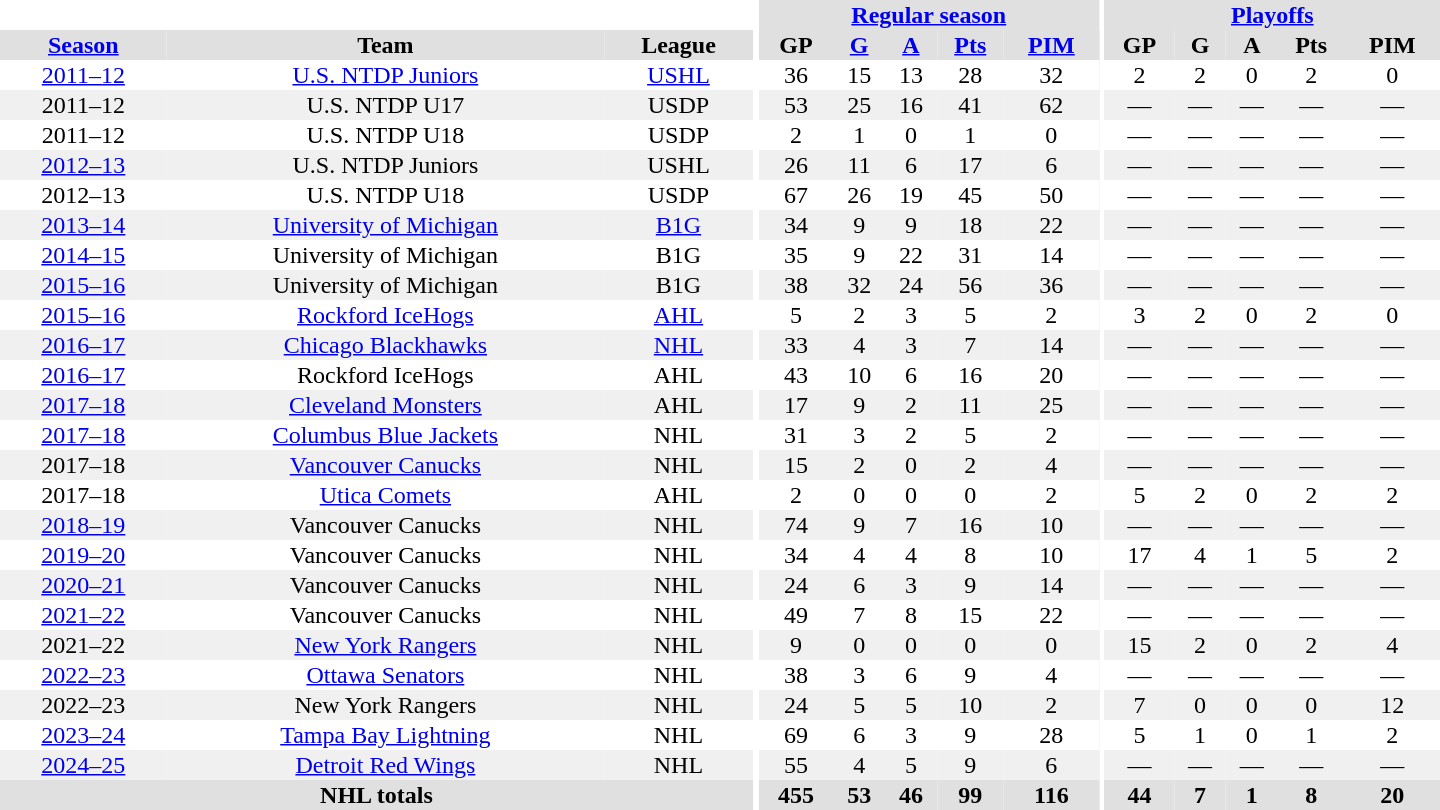<table border="0" cellpadding="1" cellspacing="0" style="text-align:center; width:60em">
<tr bgcolor="#e0e0e0">
<th colspan="3" bgcolor="#ffffff"></th>
<th rowspan="99" bgcolor="#ffffff"></th>
<th colspan="5"><a href='#'>Regular season</a></th>
<th rowspan="99" bgcolor="#ffffff"></th>
<th colspan="5"><a href='#'>Playoffs</a></th>
</tr>
<tr bgcolor="#e0e0e0">
<th><a href='#'>Season</a></th>
<th>Team</th>
<th>League</th>
<th>GP</th>
<th><a href='#'>G</a></th>
<th><a href='#'>A</a></th>
<th><a href='#'>Pts</a></th>
<th><a href='#'>PIM</a></th>
<th>GP</th>
<th>G</th>
<th>A</th>
<th>Pts</th>
<th>PIM</th>
</tr>
<tr>
<td><a href='#'>2011–12</a></td>
<td><a href='#'>U.S. NTDP Juniors</a></td>
<td><a href='#'>USHL</a></td>
<td>36</td>
<td>15</td>
<td>13</td>
<td>28</td>
<td>32</td>
<td>2</td>
<td>2</td>
<td>0</td>
<td>2</td>
<td>0</td>
</tr>
<tr bgcolor="#f0f0f0">
<td>2011–12</td>
<td>U.S. NTDP U17</td>
<td>USDP</td>
<td>53</td>
<td>25</td>
<td>16</td>
<td>41</td>
<td>62</td>
<td>—</td>
<td>—</td>
<td>—</td>
<td>—</td>
<td>—</td>
</tr>
<tr>
<td>2011–12</td>
<td>U.S. NTDP U18</td>
<td>USDP</td>
<td>2</td>
<td>1</td>
<td>0</td>
<td>1</td>
<td>0</td>
<td>—</td>
<td>—</td>
<td>—</td>
<td>—</td>
<td>—</td>
</tr>
<tr bgcolor="#f0f0f0">
<td><a href='#'>2012–13</a></td>
<td>U.S. NTDP Juniors</td>
<td>USHL</td>
<td>26</td>
<td>11</td>
<td>6</td>
<td>17</td>
<td>6</td>
<td>—</td>
<td>—</td>
<td>—</td>
<td>—</td>
<td>—</td>
</tr>
<tr>
<td>2012–13</td>
<td>U.S. NTDP U18</td>
<td>USDP</td>
<td>67</td>
<td>26</td>
<td>19</td>
<td>45</td>
<td>50</td>
<td>—</td>
<td>—</td>
<td>—</td>
<td>—</td>
<td>—</td>
</tr>
<tr bgcolor="#f0f0f0">
<td><a href='#'>2013–14</a></td>
<td><a href='#'>University of Michigan</a></td>
<td><a href='#'>B1G</a></td>
<td>34</td>
<td>9</td>
<td>9</td>
<td>18</td>
<td>22</td>
<td>—</td>
<td>—</td>
<td>—</td>
<td>—</td>
<td>—</td>
</tr>
<tr>
<td><a href='#'>2014–15</a></td>
<td>University of Michigan</td>
<td>B1G</td>
<td>35</td>
<td>9</td>
<td>22</td>
<td>31</td>
<td>14</td>
<td>—</td>
<td>—</td>
<td>—</td>
<td>—</td>
<td>—</td>
</tr>
<tr bgcolor="#f0f0f0">
<td><a href='#'>2015–16</a></td>
<td>University of Michigan</td>
<td>B1G</td>
<td>38</td>
<td>32</td>
<td>24</td>
<td>56</td>
<td>36</td>
<td>—</td>
<td>—</td>
<td>—</td>
<td>—</td>
<td>—</td>
</tr>
<tr>
<td><a href='#'>2015–16</a></td>
<td><a href='#'>Rockford IceHogs</a></td>
<td><a href='#'>AHL</a></td>
<td>5</td>
<td>2</td>
<td>3</td>
<td>5</td>
<td>2</td>
<td>3</td>
<td>2</td>
<td>0</td>
<td>2</td>
<td>0</td>
</tr>
<tr bgcolor="#f0f0f0">
<td><a href='#'>2016–17</a></td>
<td><a href='#'>Chicago Blackhawks</a></td>
<td><a href='#'>NHL</a></td>
<td>33</td>
<td>4</td>
<td>3</td>
<td>7</td>
<td>14</td>
<td>—</td>
<td>—</td>
<td>—</td>
<td>—</td>
<td>—</td>
</tr>
<tr>
<td><a href='#'>2016–17</a></td>
<td>Rockford IceHogs</td>
<td>AHL</td>
<td>43</td>
<td>10</td>
<td>6</td>
<td>16</td>
<td>20</td>
<td>—</td>
<td>—</td>
<td>—</td>
<td>—</td>
<td>—</td>
</tr>
<tr bgcolor="#f0f0f0">
<td><a href='#'>2017–18</a></td>
<td><a href='#'>Cleveland Monsters</a></td>
<td>AHL</td>
<td>17</td>
<td>9</td>
<td>2</td>
<td>11</td>
<td>25</td>
<td>—</td>
<td>—</td>
<td>—</td>
<td>—</td>
<td>—</td>
</tr>
<tr>
<td><a href='#'>2017–18</a></td>
<td><a href='#'>Columbus Blue Jackets</a></td>
<td>NHL</td>
<td>31</td>
<td>3</td>
<td>2</td>
<td>5</td>
<td>2</td>
<td>—</td>
<td>—</td>
<td>—</td>
<td>—</td>
<td>—</td>
</tr>
<tr bgcolor="#f0f0f0">
<td>2017–18</td>
<td><a href='#'>Vancouver Canucks</a></td>
<td>NHL</td>
<td>15</td>
<td>2</td>
<td>0</td>
<td>2</td>
<td>4</td>
<td>—</td>
<td>—</td>
<td>—</td>
<td>—</td>
<td>—</td>
</tr>
<tr>
<td>2017–18</td>
<td><a href='#'>Utica Comets</a></td>
<td>AHL</td>
<td>2</td>
<td>0</td>
<td>0</td>
<td>0</td>
<td>2</td>
<td>5</td>
<td>2</td>
<td>0</td>
<td>2</td>
<td>2</td>
</tr>
<tr bgcolor="#f0f0f0">
<td><a href='#'>2018–19</a></td>
<td>Vancouver Canucks</td>
<td>NHL</td>
<td>74</td>
<td>9</td>
<td>7</td>
<td>16</td>
<td>10</td>
<td>—</td>
<td>—</td>
<td>—</td>
<td>—</td>
<td>—</td>
</tr>
<tr>
<td><a href='#'>2019–20</a></td>
<td>Vancouver Canucks</td>
<td>NHL</td>
<td>34</td>
<td>4</td>
<td>4</td>
<td>8</td>
<td>10</td>
<td>17</td>
<td>4</td>
<td>1</td>
<td>5</td>
<td>2</td>
</tr>
<tr bgcolor="#f0f0f0">
<td><a href='#'>2020–21</a></td>
<td>Vancouver Canucks</td>
<td>NHL</td>
<td>24</td>
<td>6</td>
<td>3</td>
<td>9</td>
<td>14</td>
<td>—</td>
<td>—</td>
<td>—</td>
<td>—</td>
<td>—</td>
</tr>
<tr>
<td><a href='#'>2021–22</a></td>
<td>Vancouver Canucks</td>
<td>NHL</td>
<td>49</td>
<td>7</td>
<td>8</td>
<td>15</td>
<td>22</td>
<td>—</td>
<td>—</td>
<td>—</td>
<td>—</td>
<td>—</td>
</tr>
<tr bgcolor="#f0f0f0">
<td>2021–22</td>
<td><a href='#'>New York Rangers</a></td>
<td>NHL</td>
<td>9</td>
<td>0</td>
<td>0</td>
<td>0</td>
<td>0</td>
<td>15</td>
<td>2</td>
<td>0</td>
<td>2</td>
<td>4</td>
</tr>
<tr>
<td><a href='#'>2022–23</a></td>
<td><a href='#'>Ottawa Senators</a></td>
<td>NHL</td>
<td>38</td>
<td>3</td>
<td>6</td>
<td>9</td>
<td>4</td>
<td>—</td>
<td>—</td>
<td>—</td>
<td>—</td>
<td>—</td>
</tr>
<tr bgcolor="#f0f0f0">
<td>2022–23</td>
<td>New York Rangers</td>
<td>NHL</td>
<td>24</td>
<td>5</td>
<td>5</td>
<td>10</td>
<td>2</td>
<td>7</td>
<td>0</td>
<td>0</td>
<td>0</td>
<td>12</td>
</tr>
<tr>
<td><a href='#'>2023–24</a></td>
<td><a href='#'>Tampa Bay Lightning</a></td>
<td>NHL</td>
<td>69</td>
<td>6</td>
<td>3</td>
<td>9</td>
<td>28</td>
<td>5</td>
<td>1</td>
<td>0</td>
<td>1</td>
<td>2</td>
</tr>
<tr bgcolor="#f0f0f0">
<td><a href='#'>2024–25</a></td>
<td><a href='#'>Detroit Red Wings</a></td>
<td>NHL</td>
<td>55</td>
<td>4</td>
<td>5</td>
<td>9</td>
<td>6</td>
<td>—</td>
<td>—</td>
<td>—</td>
<td>—</td>
<td>—</td>
</tr>
<tr style="background:#e0e0e0;">
<th colspan="3">NHL totals</th>
<th>455</th>
<th>53</th>
<th>46</th>
<th>99</th>
<th>116</th>
<th>44</th>
<th>7</th>
<th>1</th>
<th>8</th>
<th>20</th>
</tr>
</table>
